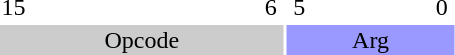<table style="text-align:center;">
<tr>
<td style="width:15px;">15</td>
<td style="width:15px;"></td>
<td style="width:15px;"></td>
<td style="width:15px;"></td>
<td style="width:15px;"></td>
<td style="width:15px;"></td>
<td style="width:15px;"></td>
<td style="width:15px;"></td>
<td style="width:15px;"></td>
<td style="width:15px;">6</td>
<td style="width:15px;">5</td>
<td style="width:15px;"></td>
<td style="width:15px;"></td>
<td style="width:15px;"></td>
<td style="width:15px;"></td>
<td style="width:15px;">0</td>
</tr>
<tr>
<td colspan="10" style="background-color:#CCC;">Opcode</td>
<td colspan="6" style="background-color:#99F;">Arg</td>
</tr>
</table>
